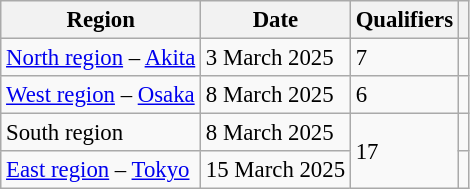<table class="wikitable defaultcenter col1left col2left" style="font-size: 95%">
<tr>
<th>Region</th>
<th>Date</th>
<th>Qualifiers</th>
<th></th>
</tr>
<tr>
<td><a href='#'>North region</a> – <a href='#'>Akita</a></td>
<td>3 March 2025</td>
<td>7</td>
<td></td>
</tr>
<tr>
<td><a href='#'>West region</a> – <a href='#'>Osaka</a></td>
<td>8 March 2025</td>
<td>6</td>
<td></td>
</tr>
<tr>
<td>South region</td>
<td>8 March 2025</td>
<td rowspan=2>17</td>
<td></td>
</tr>
<tr>
<td><a href='#'>East region</a> – <a href='#'>Tokyo</a></td>
<td>15 March 2025</td>
<td></td>
</tr>
</table>
